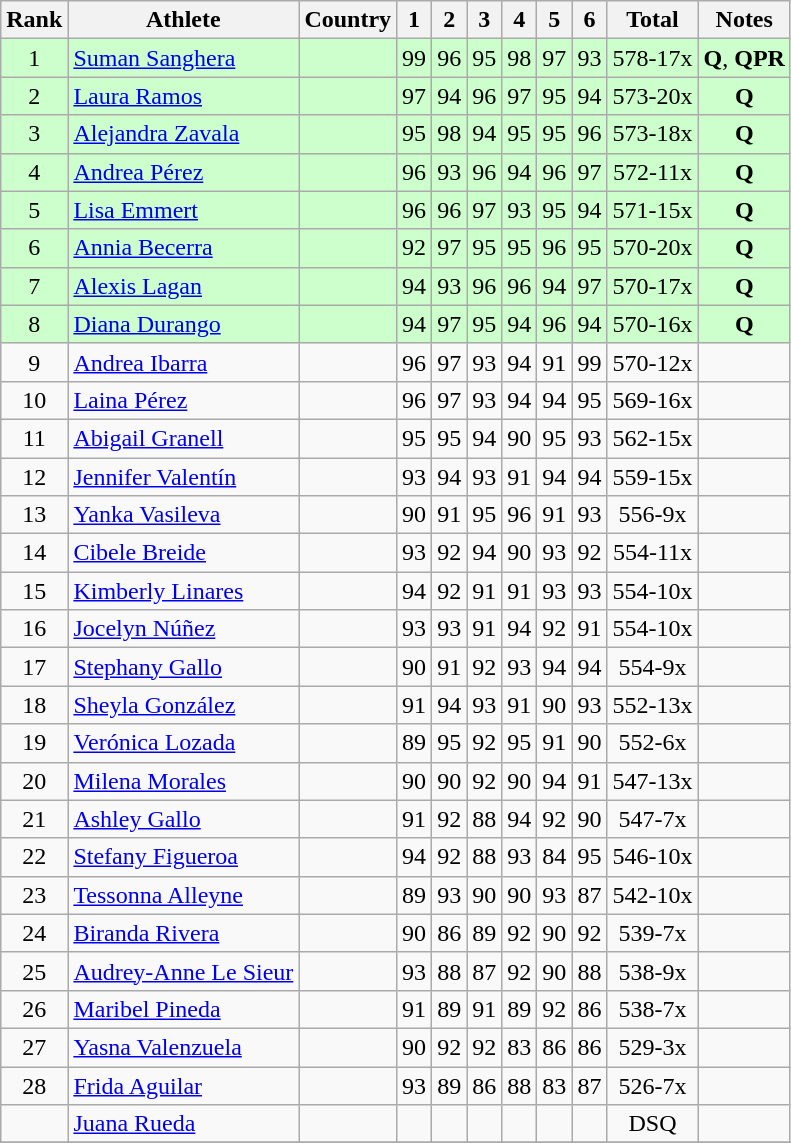<table class="wikitable sortable" style="text-align:center">
<tr>
<th>Rank</th>
<th>Athlete</th>
<th>Country</th>
<th>1</th>
<th>2</th>
<th>3</th>
<th>4</th>
<th>5</th>
<th>6</th>
<th>Total</th>
<th>Notes</th>
</tr>
<tr bgcolor=#ccffcc>
<td>1</td>
<td align=left><a href='#'>Suman Sanghera</a></td>
<td align=left></td>
<td>99</td>
<td>96</td>
<td>95</td>
<td>98</td>
<td>97</td>
<td>93</td>
<td>578-17x</td>
<td><strong>Q</strong>, <strong>QPR</strong></td>
</tr>
<tr bgcolor=#ccffcc>
<td>2</td>
<td align=left><a href='#'>Laura Ramos</a></td>
<td align=left></td>
<td>97</td>
<td>94</td>
<td>96</td>
<td>97</td>
<td>95</td>
<td>94</td>
<td>573-20x</td>
<td><strong>Q</strong></td>
</tr>
<tr bgcolor=#ccffcc>
<td>3</td>
<td align=left><a href='#'>Alejandra Zavala</a></td>
<td align=left></td>
<td>95</td>
<td>98</td>
<td>94</td>
<td>95</td>
<td>95</td>
<td>96</td>
<td>573-18x</td>
<td><strong>Q</strong></td>
</tr>
<tr bgcolor=#ccffcc>
<td>4</td>
<td align=left><a href='#'>Andrea Pérez</a></td>
<td align=left></td>
<td>96</td>
<td>93</td>
<td>96</td>
<td>94</td>
<td>96</td>
<td>97</td>
<td>572-11x</td>
<td><strong>Q</strong></td>
</tr>
<tr bgcolor=#ccffcc>
<td>5</td>
<td align=left><a href='#'>Lisa Emmert</a></td>
<td align=left></td>
<td>96</td>
<td>96</td>
<td>97</td>
<td>93</td>
<td>95</td>
<td>94</td>
<td>571-15x</td>
<td><strong>Q</strong></td>
</tr>
<tr bgcolor=#ccffcc>
<td>6</td>
<td align=left><a href='#'>Annia Becerra</a></td>
<td align=left></td>
<td>92</td>
<td>97</td>
<td>95</td>
<td>95</td>
<td>96</td>
<td>95</td>
<td>570-20x</td>
<td><strong>Q</strong></td>
</tr>
<tr bgcolor=#ccffcc>
<td>7</td>
<td align=left><a href='#'>Alexis Lagan</a></td>
<td align=left></td>
<td>94</td>
<td>93</td>
<td>96</td>
<td>96</td>
<td>94</td>
<td>97</td>
<td>570-17x</td>
<td><strong>Q</strong></td>
</tr>
<tr bgcolor=#ccffcc>
<td>8</td>
<td align=left><a href='#'>Diana Durango</a></td>
<td align=left></td>
<td>94</td>
<td>97</td>
<td>95</td>
<td>94</td>
<td>96</td>
<td>94</td>
<td>570-16x</td>
<td><strong>Q</strong></td>
</tr>
<tr>
<td>9</td>
<td align=left><a href='#'>Andrea Ibarra</a></td>
<td align=left></td>
<td>96</td>
<td>97</td>
<td>93</td>
<td>94</td>
<td>91</td>
<td>99</td>
<td>570-12x</td>
<td></td>
</tr>
<tr>
<td>10</td>
<td align=left><a href='#'>Laina Pérez</a></td>
<td align=left></td>
<td>96</td>
<td>97</td>
<td>93</td>
<td>94</td>
<td>94</td>
<td>95</td>
<td>569-16x</td>
<td></td>
</tr>
<tr>
<td>11</td>
<td align=left><a href='#'>Abigail Granell</a></td>
<td align=left></td>
<td>95</td>
<td>95</td>
<td>94</td>
<td>90</td>
<td>95</td>
<td>93</td>
<td>562-15x</td>
<td></td>
</tr>
<tr>
<td>12</td>
<td align=left><a href='#'>Jennifer Valentín</a></td>
<td align=left></td>
<td>93</td>
<td>94</td>
<td>93</td>
<td>91</td>
<td>94</td>
<td>94</td>
<td>559-15x</td>
<td></td>
</tr>
<tr>
<td>13</td>
<td align=left><a href='#'>Yanka Vasileva</a></td>
<td align=left></td>
<td>90</td>
<td>91</td>
<td>95</td>
<td>96</td>
<td>91</td>
<td>93</td>
<td>556-9x</td>
<td></td>
</tr>
<tr>
<td>14</td>
<td align=left><a href='#'>Cibele Breide</a></td>
<td align=left></td>
<td>93</td>
<td>92</td>
<td>94</td>
<td>90</td>
<td>93</td>
<td>92</td>
<td>554-11x</td>
<td></td>
</tr>
<tr>
<td>15</td>
<td align=left><a href='#'>Kimberly Linares</a></td>
<td align=left></td>
<td>94</td>
<td>92</td>
<td>91</td>
<td>91</td>
<td>93</td>
<td>93</td>
<td>554-10x</td>
<td></td>
</tr>
<tr>
<td>16</td>
<td align=left><a href='#'>Jocelyn Núñez</a></td>
<td align=left></td>
<td>93</td>
<td>93</td>
<td>91</td>
<td>94</td>
<td>92</td>
<td>91</td>
<td>554-10x</td>
<td></td>
</tr>
<tr>
<td>17</td>
<td align=left><a href='#'>Stephany Gallo</a></td>
<td align=left></td>
<td>90</td>
<td>91</td>
<td>92</td>
<td>93</td>
<td>94</td>
<td>94</td>
<td>554-9x</td>
<td></td>
</tr>
<tr>
<td>18</td>
<td align=left><a href='#'>Sheyla González</a></td>
<td align=left></td>
<td>91</td>
<td>94</td>
<td>93</td>
<td>91</td>
<td>90</td>
<td>93</td>
<td>552-13x</td>
<td></td>
</tr>
<tr>
<td>19</td>
<td align=left><a href='#'>Verónica Lozada</a></td>
<td align=left></td>
<td>89</td>
<td>95</td>
<td>92</td>
<td>95</td>
<td>91</td>
<td>90</td>
<td>552-6x</td>
<td></td>
</tr>
<tr>
<td>20</td>
<td align=left><a href='#'>Milena Morales</a></td>
<td align=left></td>
<td>90</td>
<td>90</td>
<td>92</td>
<td>90</td>
<td>94</td>
<td>91</td>
<td>547-13x</td>
<td></td>
</tr>
<tr>
<td>21</td>
<td align=left><a href='#'>Ashley Gallo</a></td>
<td align=left></td>
<td>91</td>
<td>92</td>
<td>88</td>
<td>94</td>
<td>92</td>
<td>90</td>
<td>547-7x</td>
<td></td>
</tr>
<tr>
<td>22</td>
<td align=left><a href='#'>Stefany Figueroa</a></td>
<td align=left></td>
<td>94</td>
<td>92</td>
<td>88</td>
<td>93</td>
<td>84</td>
<td>95</td>
<td>546-10x</td>
<td></td>
</tr>
<tr>
<td>23</td>
<td align=left><a href='#'>Tessonna Alleyne</a></td>
<td align=left></td>
<td>89</td>
<td>93</td>
<td>90</td>
<td>90</td>
<td>93</td>
<td>87</td>
<td>542-10x</td>
<td></td>
</tr>
<tr>
<td>24</td>
<td align=left><a href='#'>Biranda Rivera</a></td>
<td align=left></td>
<td>90</td>
<td>86</td>
<td>89</td>
<td>92</td>
<td>90</td>
<td>92</td>
<td>539-7x</td>
<td></td>
</tr>
<tr>
<td>25</td>
<td align=left><a href='#'>Audrey-Anne Le Sieur</a></td>
<td align=left></td>
<td>93</td>
<td>88</td>
<td>87</td>
<td>92</td>
<td>90</td>
<td>88</td>
<td>538-9x</td>
<td></td>
</tr>
<tr>
<td>26</td>
<td align=left><a href='#'>Maribel Pineda</a></td>
<td align=left></td>
<td>91</td>
<td>89</td>
<td>91</td>
<td>89</td>
<td>92</td>
<td>86</td>
<td>538-7x</td>
<td></td>
</tr>
<tr>
<td>27</td>
<td align=left><a href='#'>Yasna Valenzuela</a></td>
<td align=left></td>
<td>90</td>
<td>92</td>
<td>92</td>
<td>83</td>
<td>86</td>
<td>86</td>
<td>529-3x</td>
<td></td>
</tr>
<tr>
<td>28</td>
<td align=left><a href='#'>Frida Aguilar</a></td>
<td align=left></td>
<td>93</td>
<td>89</td>
<td>86</td>
<td>88</td>
<td>83</td>
<td>87</td>
<td>526-7x</td>
<td></td>
</tr>
<tr>
<td></td>
<td align=left><a href='#'>Juana Rueda</a></td>
<td align=left></td>
<td></td>
<td></td>
<td></td>
<td></td>
<td></td>
<td></td>
<td>DSQ</td>
<td></td>
</tr>
<tr>
</tr>
</table>
